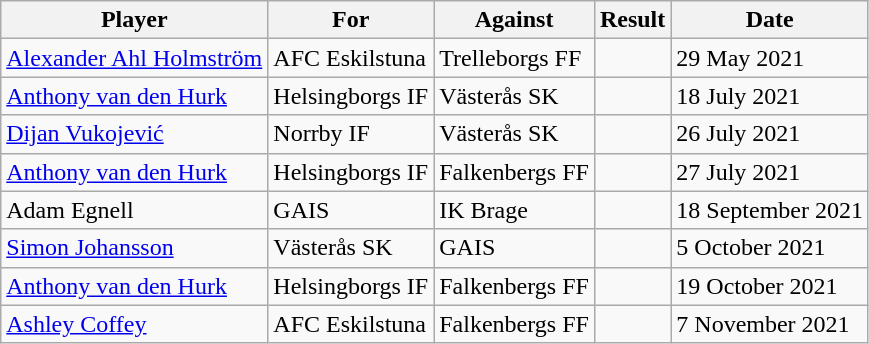<table class="wikitable sortable">
<tr>
<th>Player</th>
<th>For</th>
<th>Against</th>
<th align=center>Result</th>
<th>Date</th>
</tr>
<tr>
<td> <a href='#'>Alexander Ahl Holmström</a></td>
<td>AFC Eskilstuna</td>
<td>Trelleborgs FF</td>
<td align=center></td>
<td>29 May 2021</td>
</tr>
<tr>
<td> <a href='#'>Anthony van den Hurk</a></td>
<td>Helsingborgs IF</td>
<td>Västerås SK</td>
<td align=center></td>
<td>18 July 2021</td>
</tr>
<tr>
<td> <a href='#'>Dijan Vukojević</a></td>
<td>Norrby IF</td>
<td>Västerås SK</td>
<td align=center></td>
<td>26 July 2021</td>
</tr>
<tr>
<td> <a href='#'>Anthony van den Hurk</a></td>
<td>Helsingborgs IF</td>
<td>Falkenbergs FF</td>
<td align=center></td>
<td>27 July 2021</td>
</tr>
<tr>
<td> Adam Egnell</td>
<td>GAIS</td>
<td>IK Brage</td>
<td align=center></td>
<td>18 September 2021</td>
</tr>
<tr>
<td> <a href='#'>Simon Johansson</a></td>
<td>Västerås SK</td>
<td>GAIS</td>
<td align=center></td>
<td>5 October 2021</td>
</tr>
<tr>
<td> <a href='#'>Anthony van den Hurk</a></td>
<td>Helsingborgs IF</td>
<td>Falkenbergs FF</td>
<td align=center></td>
<td>19 October 2021</td>
</tr>
<tr>
<td> <a href='#'>Ashley Coffey</a></td>
<td>AFC Eskilstuna</td>
<td>Falkenbergs FF</td>
<td align=center></td>
<td>7 November 2021</td>
</tr>
</table>
